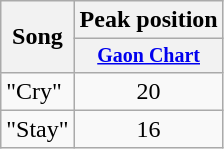<table class="wikitable" style="text-align:center;">
<tr>
<th rowspan="2">Song</th>
<th colspan="9">Peak position</th>
</tr>
<tr style="font-size:smaller;">
<th><a href='#'>Gaon Chart</a></th>
</tr>
<tr>
<td align="left">"Cry"</td>
<td>20</td>
</tr>
<tr>
<td align="left">"Stay"</td>
<td>16</td>
</tr>
</table>
